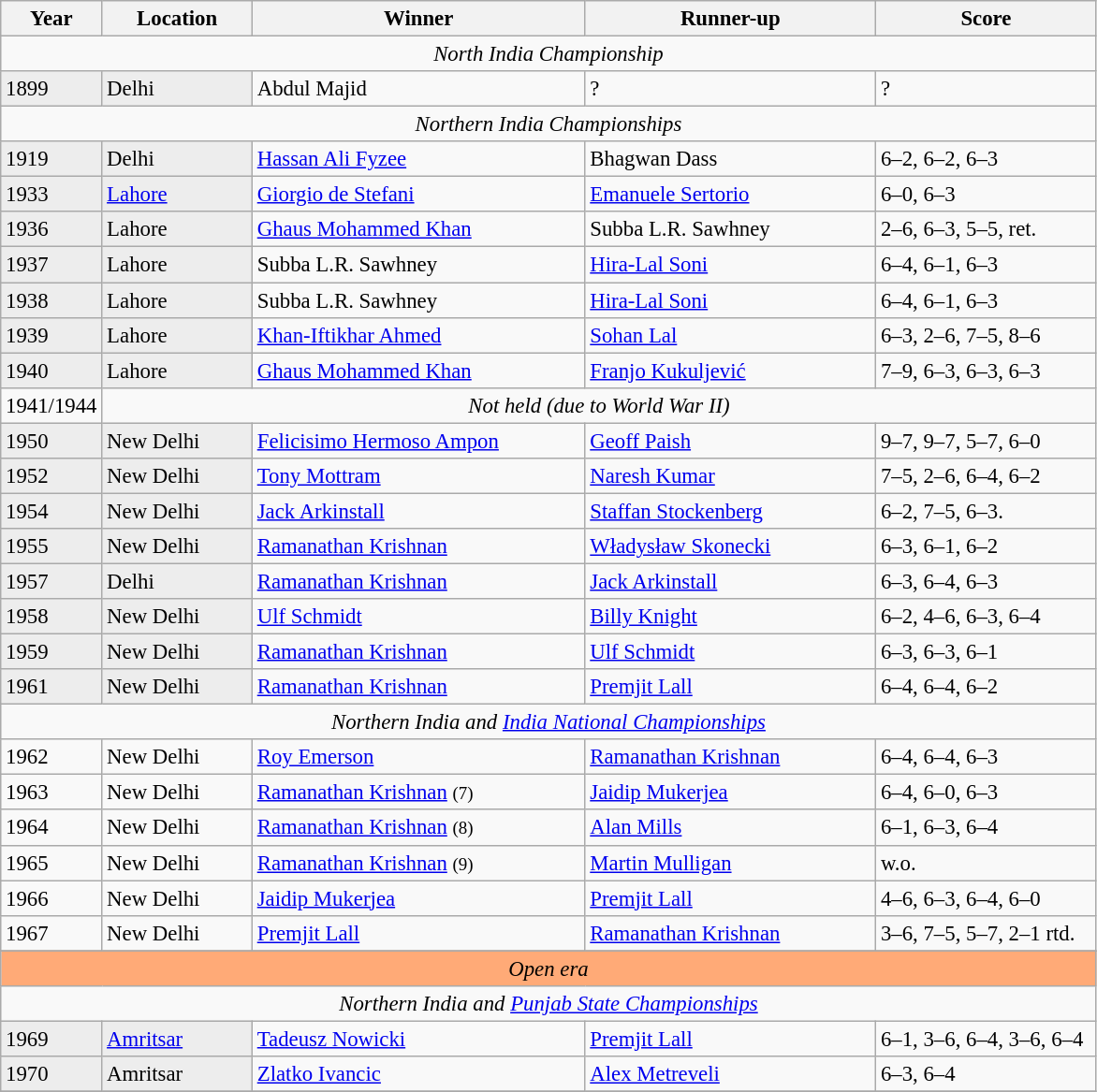<table class="wikitable" style="font-size:95%;">
<tr>
<th style="width:60px;">Year</th>
<th style="width:100px;">Location</th>
<th style="width:230px;">Winner</th>
<th style="width:200px;">Runner-up</th>
<th style="width:150px;">Score</th>
</tr>
<tr>
<td colspan=5 align=center><em>North India Championship</em></td>
</tr>
<tr>
<td style="background:#ededed">1899</td>
<td style="background:#ededed">Delhi</td>
<td> Abdul Majid</td>
<td> ?</td>
<td>?</td>
</tr>
<tr>
<td colspan=5 align=center><em>Northern India Championships</em></td>
</tr>
<tr>
<td style="background:#ededed">1919</td>
<td style="background:#ededed">Delhi</td>
<td> <a href='#'>Hassan Ali Fyzee</a></td>
<td> Bhagwan Dass</td>
<td>6–2, 6–2, 6–3</td>
</tr>
<tr>
<td style="background:#ededed">1933</td>
<td style="background:#ededed"><a href='#'>Lahore</a></td>
<td> <a href='#'>Giorgio de Stefani</a></td>
<td> <a href='#'>Emanuele Sertorio</a></td>
<td>6–0, 6–3</td>
</tr>
<tr>
<td style="background:#ededed">1936</td>
<td style="background:#ededed">Lahore</td>
<td> <a href='#'>Ghaus Mohammed Khan</a></td>
<td>  Subba L.R. Sawhney</td>
<td>2–6, 6–3, 5–5, ret.</td>
</tr>
<tr>
<td style="background:#ededed">1937</td>
<td style="background:#ededed">Lahore</td>
<td> Subba L.R. Sawhney</td>
<td> <a href='#'>Hira-Lal Soni</a></td>
<td>6–4, 6–1, 6–3</td>
</tr>
<tr>
<td style="background:#ededed">1938</td>
<td style="background:#ededed">Lahore</td>
<td> Subba L.R. Sawhney</td>
<td> <a href='#'>Hira-Lal Soni</a></td>
<td>6–4, 6–1, 6–3</td>
</tr>
<tr>
<td style="background:#ededed">1939</td>
<td style="background:#ededed">Lahore</td>
<td> <a href='#'>Khan-Iftikhar Ahmed</a></td>
<td> <a href='#'>Sohan Lal</a></td>
<td>6–3, 2–6, 7–5, 8–6</td>
</tr>
<tr>
<td style="background:#ededed">1940</td>
<td style="background:#ededed">Lahore</td>
<td> <a href='#'>Ghaus Mohammed Khan</a></td>
<td> <a href='#'>Franjo Kukuljević</a></td>
<td>7–9, 6–3, 6–3, 6–3</td>
</tr>
<tr>
<td>1941/1944</td>
<td colspan=5 align=center><em>Not held (due to World War II)</em></td>
</tr>
<tr>
<td style="background:#ededed">1950</td>
<td style="background:#ededed">New Delhi</td>
<td> <a href='#'>Felicisimo Hermoso Ampon</a></td>
<td> <a href='#'>Geoff Paish</a></td>
<td>9–7, 9–7, 5–7, 6–0</td>
</tr>
<tr>
<td style="background:#ededed">1952</td>
<td style="background:#ededed">New Delhi</td>
<td> <a href='#'>Tony Mottram</a></td>
<td> <a href='#'>Naresh Kumar</a></td>
<td>7–5, 2–6, 6–4, 6–2</td>
</tr>
<tr>
<td style="background:#ededed">1954</td>
<td style="background:#ededed">New Delhi</td>
<td> <a href='#'>Jack Arkinstall</a></td>
<td> <a href='#'>Staffan Stockenberg</a></td>
<td>6–2, 7–5, 6–3.</td>
</tr>
<tr>
<td style="background:#ededed">1955</td>
<td style="background:#ededed">New Delhi</td>
<td> <a href='#'>Ramanathan Krishnan</a></td>
<td> <a href='#'>Władysław Skonecki</a></td>
<td>6–3, 6–1, 6–2</td>
</tr>
<tr>
<td style="background:#ededed">1957</td>
<td style="background:#ededed">Delhi</td>
<td> <a href='#'>Ramanathan Krishnan</a></td>
<td> <a href='#'>Jack Arkinstall</a></td>
<td>6–3, 6–4, 6–3</td>
</tr>
<tr>
<td style="background:#ededed">1958</td>
<td style="background:#ededed">New Delhi</td>
<td> <a href='#'>Ulf Schmidt</a></td>
<td> <a href='#'>Billy Knight</a></td>
<td>6–2, 4–6, 6–3, 6–4</td>
</tr>
<tr>
<td style="background:#ededed">1959</td>
<td style="background:#ededed">New Delhi</td>
<td> <a href='#'>Ramanathan Krishnan</a></td>
<td> <a href='#'>Ulf Schmidt</a></td>
<td>6–3, 6–3, 6–1</td>
</tr>
<tr>
<td style="background:#ededed">1961</td>
<td style="background:#ededed">New Delhi</td>
<td> <a href='#'>Ramanathan Krishnan</a></td>
<td> <a href='#'>Premjit Lall</a></td>
<td>6–4, 6–4, 6–2</td>
</tr>
<tr>
<td colspan=5 align=center><em>Northern India and <a href='#'>India National Championships</a></em></td>
</tr>
<tr>
<td>1962</td>
<td>New Delhi</td>
<td> <a href='#'>Roy Emerson</a></td>
<td> <a href='#'>Ramanathan Krishnan</a></td>
<td>6–4, 6–4, 6–3</td>
</tr>
<tr>
<td>1963</td>
<td>New Delhi</td>
<td> <a href='#'>Ramanathan Krishnan</a> <small>(7)</small></td>
<td> <a href='#'>Jaidip Mukerjea</a></td>
<td>6–4, 6–0, 6–3</td>
</tr>
<tr>
<td>1964</td>
<td>New Delhi</td>
<td> <a href='#'>Ramanathan Krishnan</a> <small>(8)</small></td>
<td> <a href='#'>Alan Mills</a></td>
<td>6–1, 6–3, 6–4</td>
</tr>
<tr>
<td>1965</td>
<td>New Delhi</td>
<td> <a href='#'>Ramanathan Krishnan</a> <small>(9)</small></td>
<td> <a href='#'>Martin Mulligan</a></td>
<td>w.o.</td>
</tr>
<tr>
<td>1966</td>
<td>New Delhi</td>
<td>  <a href='#'>Jaidip Mukerjea</a></td>
<td>  <a href='#'>Premjit Lall</a></td>
<td>4–6, 6–3, 6–4, 6–0</td>
</tr>
<tr>
<td>1967</td>
<td>New Delhi</td>
<td> <a href='#'>Premjit Lall</a></td>
<td> <a href='#'>Ramanathan Krishnan</a></td>
<td>3–6, 7–5, 5–7, 2–1 rtd.</td>
</tr>
<tr>
</tr>
<tr style=background-color:#ffaa77>
<td colspan=5 align=center><em>Open era </em></td>
</tr>
<tr>
<td colspan=5 align=center><em>Northern India and <a href='#'>Punjab State Championships</a></em></td>
</tr>
<tr>
<td style="background:#ededed">1969</td>
<td style="background:#ededed"><a href='#'>Amritsar</a></td>
<td> <a href='#'>Tadeusz Nowicki</a></td>
<td> <a href='#'>Premjit Lall</a></td>
<td>6–1, 3–6, 6–4, 3–6, 6–4</td>
</tr>
<tr>
<td style="background:#ededed">1970</td>
<td style="background:#ededed">Amritsar</td>
<td> <a href='#'>Zlatko Ivancic</a></td>
<td> <a href='#'>Alex Metreveli</a></td>
<td>6–3, 6–4</td>
</tr>
<tr>
</tr>
</table>
